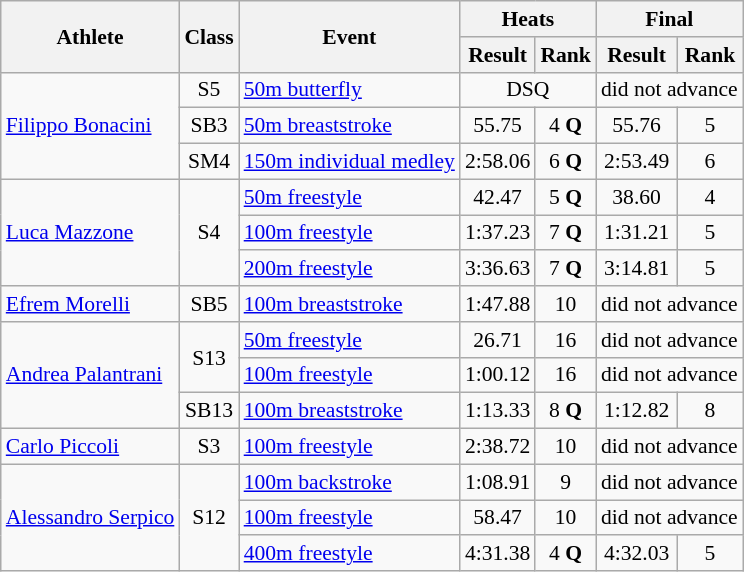<table class=wikitable style="font-size:90%">
<tr>
<th rowspan="2">Athlete</th>
<th rowspan="2">Class</th>
<th rowspan="2">Event</th>
<th colspan="2">Heats</th>
<th colspan="2">Final</th>
</tr>
<tr>
<th>Result</th>
<th>Rank</th>
<th>Result</th>
<th>Rank</th>
</tr>
<tr>
<td rowspan="3"><a href='#'>Filippo Bonacini</a></td>
<td style="text-align:center;">S5</td>
<td><a href='#'>50m butterfly</a></td>
<td style="text-align:center;" colspan="2">DSQ</td>
<td style="text-align:center;" colspan="2">did not advance</td>
</tr>
<tr>
<td style="text-align:center;">SB3</td>
<td><a href='#'>50m breaststroke</a></td>
<td style="text-align:center;">55.75</td>
<td style="text-align:center;">4 <strong>Q</strong></td>
<td style="text-align:center;">55.76</td>
<td style="text-align:center;">5</td>
</tr>
<tr>
<td style="text-align:center;">SM4</td>
<td><a href='#'>150m individual medley</a></td>
<td style="text-align:center;">2:58.06</td>
<td style="text-align:center;">6 <strong>Q</strong></td>
<td style="text-align:center;">2:53.49</td>
<td style="text-align:center;">6</td>
</tr>
<tr>
<td rowspan="3"><a href='#'>Luca Mazzone</a></td>
<td rowspan="3" style="text-align:center;">S4</td>
<td><a href='#'>50m freestyle</a></td>
<td style="text-align:center;">42.47</td>
<td style="text-align:center;">5 <strong>Q</strong></td>
<td style="text-align:center;">38.60</td>
<td style="text-align:center;">4</td>
</tr>
<tr>
<td><a href='#'>100m freestyle</a></td>
<td style="text-align:center;">1:37.23</td>
<td style="text-align:center;">7 <strong>Q</strong></td>
<td style="text-align:center;">1:31.21</td>
<td style="text-align:center;">5</td>
</tr>
<tr>
<td><a href='#'>200m freestyle</a></td>
<td style="text-align:center;">3:36.63</td>
<td style="text-align:center;">7 <strong>Q</strong></td>
<td style="text-align:center;">3:14.81</td>
<td style="text-align:center;">5</td>
</tr>
<tr>
<td><a href='#'>Efrem Morelli</a></td>
<td style="text-align:center;">SB5</td>
<td><a href='#'>100m breaststroke</a></td>
<td style="text-align:center;">1:47.88</td>
<td style="text-align:center;">10</td>
<td style="text-align:center;" colspan="2">did not advance</td>
</tr>
<tr>
<td rowspan="3"><a href='#'>Andrea Palantrani</a></td>
<td rowspan="2" style="text-align:center;">S13</td>
<td><a href='#'>50m freestyle</a></td>
<td style="text-align:center;">26.71</td>
<td style="text-align:center;">16</td>
<td style="text-align:center;" colspan="2">did not advance</td>
</tr>
<tr>
<td><a href='#'>100m freestyle</a></td>
<td style="text-align:center;">1:00.12</td>
<td style="text-align:center;">16</td>
<td style="text-align:center;" colspan="2">did not advance</td>
</tr>
<tr>
<td style="text-align:center;">SB13</td>
<td><a href='#'>100m breaststroke</a></td>
<td style="text-align:center;">1:13.33</td>
<td style="text-align:center;">8 <strong>Q</strong></td>
<td style="text-align:center;">1:12.82</td>
<td style="text-align:center;">8</td>
</tr>
<tr>
<td><a href='#'>Carlo Piccoli</a></td>
<td style="text-align:center;">S3</td>
<td><a href='#'>100m freestyle</a></td>
<td style="text-align:center;">2:38.72</td>
<td style="text-align:center;">10</td>
<td style="text-align:center;" colspan="2">did not advance</td>
</tr>
<tr>
<td rowspan="3"><a href='#'>Alessandro Serpico</a></td>
<td rowspan="3" style="text-align:center;">S12</td>
<td><a href='#'>100m backstroke</a></td>
<td style="text-align:center;">1:08.91</td>
<td style="text-align:center;">9</td>
<td style="text-align:center;" colspan="2">did not advance</td>
</tr>
<tr>
<td><a href='#'>100m freestyle</a></td>
<td style="text-align:center;">58.47</td>
<td style="text-align:center;">10</td>
<td style="text-align:center;" colspan="2">did not advance</td>
</tr>
<tr>
<td><a href='#'>400m freestyle</a></td>
<td style="text-align:center;">4:31.38</td>
<td style="text-align:center;">4 <strong>Q</strong></td>
<td style="text-align:center;">4:32.03</td>
<td style="text-align:center;">5</td>
</tr>
</table>
